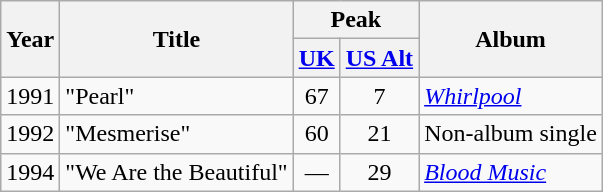<table class="wikitable">
<tr>
<th rowspan="2">Year</th>
<th rowspan="2">Title</th>
<th colspan="2">Peak</th>
<th rowspan="2">Album</th>
</tr>
<tr>
<th><a href='#'>UK</a></th>
<th><a href='#'>US Alt</a></th>
</tr>
<tr>
<td>1991</td>
<td>"Pearl"</td>
<td align="center">67</td>
<td align="center">7</td>
<td><em><a href='#'>Whirlpool</a></em></td>
</tr>
<tr>
<td>1992</td>
<td>"Mesmerise"</td>
<td align="center">60</td>
<td align="center">21</td>
<td>Non-album single</td>
</tr>
<tr>
<td>1994</td>
<td>"We Are the Beautiful"</td>
<td align="center">—</td>
<td align="center">29</td>
<td><em><a href='#'>Blood Music</a></em></td>
</tr>
</table>
